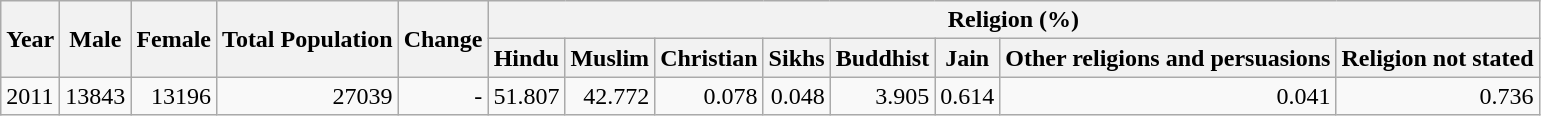<table class="wikitable">
<tr>
<th rowspan="2">Year</th>
<th rowspan="2">Male</th>
<th rowspan="2">Female</th>
<th rowspan="2">Total Population</th>
<th rowspan="2">Change</th>
<th colspan="8">Religion (%)</th>
</tr>
<tr>
<th>Hindu</th>
<th>Muslim</th>
<th>Christian</th>
<th>Sikhs</th>
<th>Buddhist</th>
<th>Jain</th>
<th>Other religions and persuasions</th>
<th>Religion not stated</th>
</tr>
<tr>
<td>2011</td>
<td style="text-align:right;">13843</td>
<td style="text-align:right;">13196</td>
<td style="text-align:right;">27039</td>
<td style="text-align:right;">-</td>
<td style="text-align:right;">51.807</td>
<td style="text-align:right;">42.772</td>
<td style="text-align:right;">0.078</td>
<td style="text-align:right;">0.048</td>
<td style="text-align:right;">3.905</td>
<td style="text-align:right;">0.614</td>
<td style="text-align:right;">0.041</td>
<td style="text-align:right;">0.736</td>
</tr>
</table>
